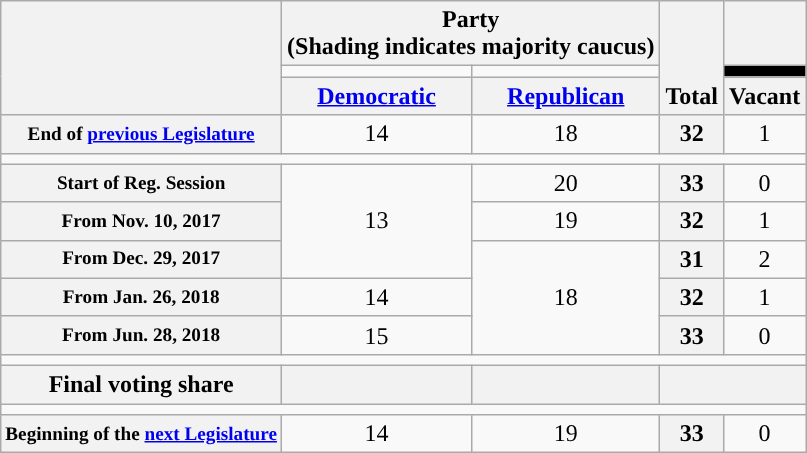<table class=wikitable style="text-align:center">
<tr style="vertical-align:bottom;">
<th rowspan=3></th>
<th colspan=2>Party <div>(Shading indicates majority caucus)</div></th>
<th rowspan=3>Total</th>
<th></th>
</tr>
<tr style="height:5px">
<td style="background-color:"></td>
<td style="background-color:"></td>
<td style="background-color:black"></td>
</tr>
<tr>
<th><a href='#'>Democratic</a></th>
<th><a href='#'>Republican</a></th>
<th>Vacant</th>
</tr>
<tr>
<th nowrap style="font-size:80%">End of <a href='#'>previous Legislature</a></th>
<td>14</td>
<td>18</td>
<th>32</th>
<td>1</td>
</tr>
<tr>
<td colspan=5></td>
</tr>
<tr>
<th nowrap style="font-size:80%">Start of Reg. Session</th>
<td rowspan="3">13</td>
<td>20</td>
<th>33</th>
<td>0</td>
</tr>
<tr>
<th nowrap style="font-size:80%">From Nov. 10, 2017</th>
<td>19</td>
<th>32</th>
<td>1</td>
</tr>
<tr>
<th nowrap style="font-size:80%">From Dec. 29, 2017</th>
<td rowspan="3" >18</td>
<th>31</th>
<td>2</td>
</tr>
<tr>
<th nowrap style="font-size:80%">From Jan. 26, 2018</th>
<td>14</td>
<th>32</th>
<td>1</td>
</tr>
<tr>
<th nowrap style="font-size:80%">From Jun. 28, 2018</th>
<td>15</td>
<th>33</th>
<td>0</td>
</tr>
<tr>
<td colspan=5></td>
</tr>
<tr>
<th>Final voting share</th>
<th></th>
<th></th>
<th colspan=2></th>
</tr>
<tr>
<td colspan=5></td>
</tr>
<tr>
<th style="white-space:nowrap; font-size:80%;">Beginning of the <a href='#'>next Legislature</a></th>
<td>14</td>
<td>19</td>
<th>33</th>
<td>0</td>
</tr>
</table>
